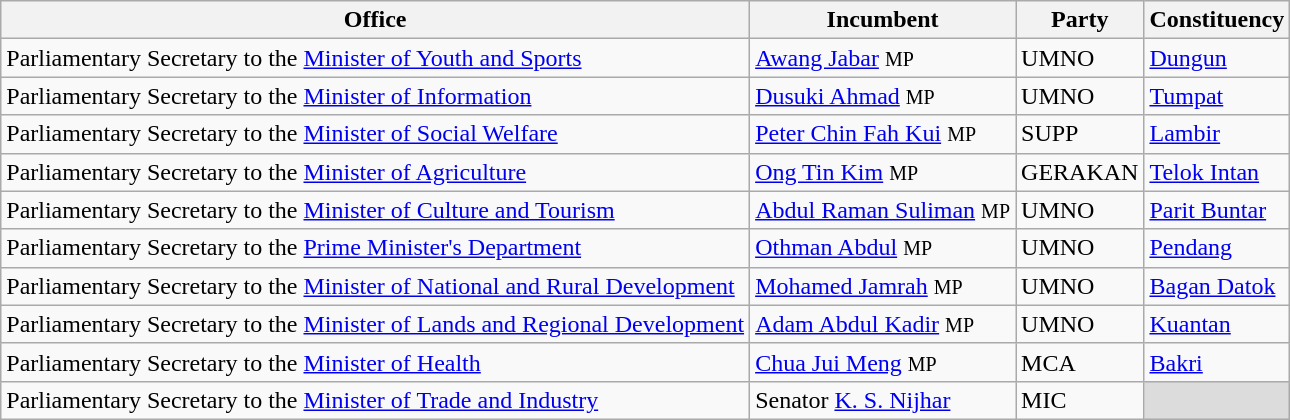<table class="sortable wikitable">
<tr>
<th>Office</th>
<th>Incumbent</th>
<th>Party</th>
<th>Constituency</th>
</tr>
<tr>
<td>Parliamentary Secretary to the <a href='#'>Minister of Youth and Sports</a></td>
<td><a href='#'>Awang Jabar</a> <small>MP</small></td>
<td>UMNO</td>
<td><a href='#'>Dungun</a></td>
</tr>
<tr>
<td>Parliamentary Secretary to the <a href='#'>Minister of Information</a></td>
<td><a href='#'>Dusuki Ahmad</a> <small>MP</small></td>
<td>UMNO</td>
<td><a href='#'>Tumpat</a></td>
</tr>
<tr>
<td>Parliamentary Secretary to the <a href='#'>Minister of Social Welfare</a></td>
<td><a href='#'>Peter Chin Fah Kui</a> <small>MP</small></td>
<td>SUPP</td>
<td><a href='#'>Lambir</a></td>
</tr>
<tr>
<td>Parliamentary Secretary to the <a href='#'>Minister of Agriculture</a></td>
<td><a href='#'>Ong Tin Kim</a> <small>MP</small></td>
<td>GERAKAN</td>
<td><a href='#'>Telok Intan</a></td>
</tr>
<tr>
<td>Parliamentary Secretary to the <a href='#'>Minister of Culture and Tourism</a></td>
<td><a href='#'>Abdul Raman Suliman</a> <small>MP</small></td>
<td>UMNO</td>
<td><a href='#'>Parit Buntar</a></td>
</tr>
<tr>
<td>Parliamentary Secretary to the <a href='#'>Prime Minister's Department</a></td>
<td><a href='#'>Othman Abdul</a> <small>MP</small></td>
<td>UMNO</td>
<td><a href='#'>Pendang</a></td>
</tr>
<tr>
<td>Parliamentary Secretary to the <a href='#'>Minister of National and Rural Development</a></td>
<td><a href='#'>Mohamed Jamrah</a> <small>MP</small></td>
<td>UMNO</td>
<td><a href='#'>Bagan Datok</a></td>
</tr>
<tr>
<td>Parliamentary Secretary to the <a href='#'>Minister of Lands and Regional Development</a></td>
<td><a href='#'>Adam Abdul Kadir</a> <small>MP</small></td>
<td>UMNO</td>
<td><a href='#'>Kuantan</a></td>
</tr>
<tr>
<td>Parliamentary Secretary to the <a href='#'>Minister of Health</a></td>
<td><a href='#'>Chua Jui Meng</a> <small>MP</small></td>
<td>MCA</td>
<td><a href='#'>Bakri</a></td>
</tr>
<tr>
<td>Parliamentary Secretary to the <a href='#'>Minister of Trade and Industry</a></td>
<td>Senator <a href='#'>K. S. Nijhar</a></td>
<td>MIC</td>
<td bgcolor=dcdcdc></td>
</tr>
</table>
